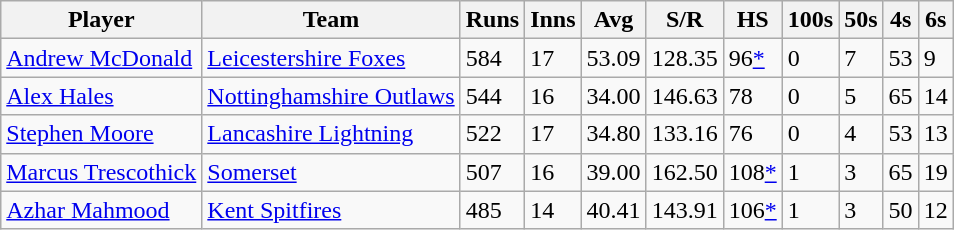<table class="wikitable">
<tr>
<th>Player</th>
<th>Team</th>
<th>Runs</th>
<th>Inns</th>
<th>Avg</th>
<th>S/R</th>
<th>HS</th>
<th>100s</th>
<th>50s</th>
<th>4s</th>
<th>6s</th>
</tr>
<tr>
<td><a href='#'>Andrew McDonald</a></td>
<td><a href='#'>Leicestershire Foxes</a></td>
<td>584</td>
<td>17</td>
<td>53.09</td>
<td>128.35</td>
<td>96<a href='#'>*</a></td>
<td>0</td>
<td>7</td>
<td>53</td>
<td>9</td>
</tr>
<tr>
<td><a href='#'>Alex Hales</a></td>
<td><a href='#'>Nottinghamshire Outlaws</a></td>
<td>544</td>
<td>16</td>
<td>34.00</td>
<td>146.63</td>
<td>78</td>
<td>0</td>
<td>5</td>
<td>65</td>
<td>14</td>
</tr>
<tr>
<td><a href='#'>Stephen Moore</a></td>
<td><a href='#'>Lancashire Lightning</a></td>
<td>522</td>
<td>17</td>
<td>34.80</td>
<td>133.16</td>
<td>76</td>
<td>0</td>
<td>4</td>
<td>53</td>
<td>13</td>
</tr>
<tr>
<td><a href='#'>Marcus Trescothick</a></td>
<td><a href='#'>Somerset</a></td>
<td>507</td>
<td>16</td>
<td>39.00</td>
<td>162.50</td>
<td>108<a href='#'>*</a></td>
<td>1</td>
<td>3</td>
<td>65</td>
<td>19</td>
</tr>
<tr>
<td><a href='#'>Azhar Mahmood</a></td>
<td><a href='#'>Kent Spitfires</a></td>
<td>485</td>
<td>14</td>
<td>40.41</td>
<td>143.91</td>
<td>106<a href='#'>*</a></td>
<td>1</td>
<td>3</td>
<td>50</td>
<td>12</td>
</tr>
</table>
